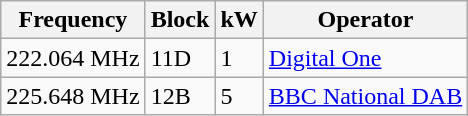<table class="wikitable sortable">
<tr>
<th>Frequency</th>
<th>Block</th>
<th>kW</th>
<th>Operator</th>
</tr>
<tr>
<td>222.064 MHz</td>
<td>11D</td>
<td>1</td>
<td><a href='#'>Digital One</a></td>
</tr>
<tr>
<td>225.648 MHz</td>
<td>12B</td>
<td>5</td>
<td><a href='#'>BBC National DAB</a></td>
</tr>
</table>
